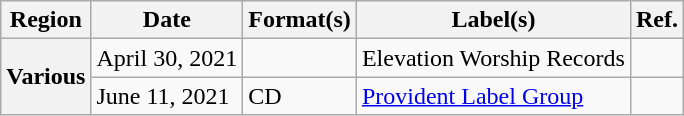<table class="wikitable plainrowheaders">
<tr>
<th scope="col">Region</th>
<th scope="col">Date</th>
<th scope="col">Format(s)</th>
<th scope="col">Label(s)</th>
<th scope="col">Ref.</th>
</tr>
<tr>
<th scope="row" rowspan="2">Various</th>
<td>April 30, 2021</td>
<td></td>
<td>Elevation Worship Records</td>
<td></td>
</tr>
<tr>
<td>June 11, 2021</td>
<td>CD</td>
<td><a href='#'>Provident Label Group</a></td>
<td></td>
</tr>
</table>
